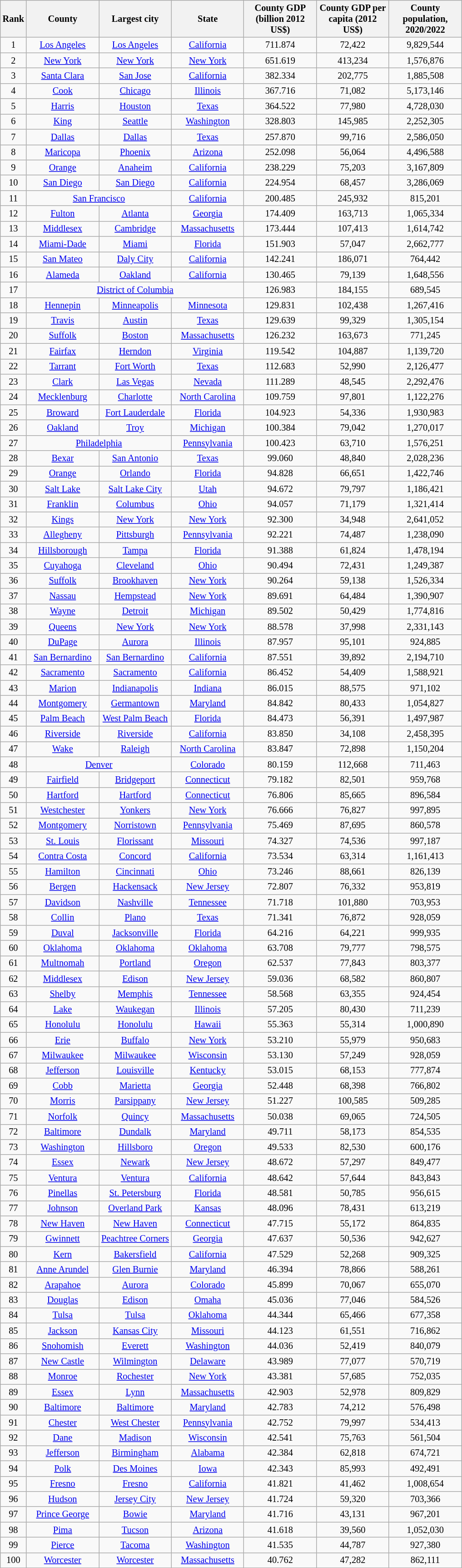<table class="sortable wikitable" style="text-align:center; font-size:85%;">
<tr>
<th style="width:20px;">Rank</th>
<th style="width:100px;">County</th>
<th style="width:100px;">Largest city</th>
<th style="width:100px;">State</th>
<th style="width:100px;">County GDP<br>(billion 2012 US$)</th>
<th style="width:100px;">County GDP per capita (2012 US$)</th>
<th style="width:100px;">County population, 2020/2022</th>
</tr>
<tr>
<td>1</td>
<td><a href='#'>Los Angeles</a></td>
<td><a href='#'>Los Angeles</a></td>
<td><a href='#'>California</a></td>
<td>711.874</td>
<td>72,422</td>
<td>9,829,544</td>
</tr>
<tr>
<td>2</td>
<td><a href='#'>New York</a></td>
<td><a href='#'>New York</a></td>
<td><a href='#'>New York</a></td>
<td>651.619</td>
<td>413,234</td>
<td>1,576,876</td>
</tr>
<tr>
<td>3</td>
<td><a href='#'>Santa Clara</a></td>
<td><a href='#'>San Jose</a></td>
<td><a href='#'>California</a></td>
<td>382.334</td>
<td>202,775</td>
<td>1,885,508</td>
</tr>
<tr>
<td>4</td>
<td><a href='#'>Cook</a></td>
<td><a href='#'>Chicago</a></td>
<td><a href='#'>Illinois</a></td>
<td>367.716</td>
<td>71,082</td>
<td>5,173,146</td>
</tr>
<tr>
<td>5</td>
<td><a href='#'>Harris</a></td>
<td><a href='#'>Houston</a></td>
<td><a href='#'>Texas</a></td>
<td>364.522</td>
<td>77,980</td>
<td>4,728,030</td>
</tr>
<tr>
<td>6</td>
<td><a href='#'>King</a></td>
<td><a href='#'>Seattle</a></td>
<td><a href='#'>Washington</a></td>
<td>328.803</td>
<td>145,985</td>
<td>2,252,305</td>
</tr>
<tr>
<td>7</td>
<td><a href='#'>Dallas</a></td>
<td><a href='#'>Dallas</a></td>
<td><a href='#'>Texas</a></td>
<td>257.870</td>
<td>99,716</td>
<td>2,586,050</td>
</tr>
<tr>
<td>8</td>
<td><a href='#'>Maricopa</a></td>
<td><a href='#'>Phoenix</a></td>
<td><a href='#'>Arizona</a></td>
<td>252.098</td>
<td>56,064</td>
<td>4,496,588</td>
</tr>
<tr>
<td>9</td>
<td><a href='#'>Orange</a></td>
<td><a href='#'>Anaheim</a></td>
<td><a href='#'>California</a></td>
<td>238.229</td>
<td>75,203</td>
<td>3,167,809</td>
</tr>
<tr>
<td>10</td>
<td><a href='#'>San Diego</a></td>
<td><a href='#'>San Diego</a></td>
<td><a href='#'>California</a></td>
<td>224.954</td>
<td>68,457</td>
<td>3,286,069</td>
</tr>
<tr>
<td>11</td>
<td colspan="2"><a href='#'>San Francisco</a></td>
<td><a href='#'>California</a></td>
<td>200.485</td>
<td>245,932</td>
<td>815,201</td>
</tr>
<tr>
<td>12</td>
<td><a href='#'>Fulton</a></td>
<td><a href='#'>Atlanta</a></td>
<td><a href='#'>Georgia</a></td>
<td>174.409</td>
<td>163,713</td>
<td>1,065,334</td>
</tr>
<tr>
<td>13</td>
<td><a href='#'>Middlesex</a></td>
<td><a href='#'>Cambridge</a></td>
<td><a href='#'>Massachusetts</a></td>
<td>173.444</td>
<td>107,413</td>
<td>1,614,742</td>
</tr>
<tr>
<td>14</td>
<td><a href='#'>Miami-Dade</a></td>
<td><a href='#'>Miami</a></td>
<td><a href='#'>Florida</a></td>
<td>151.903</td>
<td>57,047</td>
<td>2,662,777</td>
</tr>
<tr>
<td>15</td>
<td><a href='#'>San Mateo</a></td>
<td><a href='#'>Daly City</a></td>
<td><a href='#'>California</a></td>
<td>142.241</td>
<td>186,071</td>
<td>764,442</td>
</tr>
<tr>
<td>16</td>
<td><a href='#'>Alameda</a></td>
<td><a href='#'>Oakland</a></td>
<td><a href='#'>California</a></td>
<td>130.465</td>
<td>79,139</td>
<td>1,648,556</td>
</tr>
<tr>
<td>17</td>
<td colspan="3"><a href='#'>District of Columbia</a></td>
<td>126.983</td>
<td>184,155</td>
<td>689,545</td>
</tr>
<tr>
<td>18</td>
<td><a href='#'>Hennepin</a></td>
<td><a href='#'>Minneapolis</a></td>
<td><a href='#'>Minnesota</a></td>
<td>129.831</td>
<td>102,438</td>
<td>1,267,416</td>
</tr>
<tr>
<td>19</td>
<td><a href='#'>Travis</a></td>
<td><a href='#'>Austin</a></td>
<td><a href='#'>Texas</a></td>
<td>129.639</td>
<td>99,329</td>
<td>1,305,154</td>
</tr>
<tr>
<td>20</td>
<td><a href='#'>Suffolk</a></td>
<td><a href='#'>Boston</a></td>
<td><a href='#'>Massachusetts</a></td>
<td>126.232</td>
<td>163,673</td>
<td>771,245</td>
</tr>
<tr>
<td>21</td>
<td><a href='#'>Fairfax</a></td>
<td><a href='#'>Herndon</a></td>
<td><a href='#'>Virginia</a></td>
<td>119.542</td>
<td>104,887</td>
<td>1,139,720</td>
</tr>
<tr>
<td>22</td>
<td><a href='#'>Tarrant</a></td>
<td><a href='#'>Fort Worth</a></td>
<td><a href='#'>Texas</a></td>
<td>112.683</td>
<td>52,990</td>
<td>2,126,477</td>
</tr>
<tr>
<td>23</td>
<td><a href='#'>Clark</a></td>
<td><a href='#'>Las Vegas</a></td>
<td><a href='#'>Nevada</a></td>
<td>111.289</td>
<td>48,545</td>
<td>2,292,476</td>
</tr>
<tr>
<td>24</td>
<td><a href='#'>Mecklenburg</a></td>
<td><a href='#'>Charlotte</a></td>
<td><a href='#'>North Carolina</a></td>
<td>109.759</td>
<td>97,801</td>
<td>1,122,276</td>
</tr>
<tr>
<td>25</td>
<td><a href='#'>Broward</a></td>
<td><a href='#'>Fort Lauderdale</a></td>
<td><a href='#'>Florida</a></td>
<td>104.923</td>
<td>54,336</td>
<td>1,930,983</td>
</tr>
<tr>
<td>26</td>
<td><a href='#'>Oakland</a></td>
<td><a href='#'>Troy</a></td>
<td><a href='#'>Michigan</a></td>
<td>100.384</td>
<td>79,042</td>
<td>1,270,017</td>
</tr>
<tr>
<td>27</td>
<td colspan="2"><a href='#'>Philadelphia</a></td>
<td><a href='#'>Pennsylvania</a></td>
<td>100.423</td>
<td>63,710</td>
<td>1,576,251</td>
</tr>
<tr>
<td>28</td>
<td><a href='#'>Bexar</a></td>
<td><a href='#'>San Antonio</a></td>
<td><a href='#'>Texas</a></td>
<td>99.060</td>
<td>48,840</td>
<td>2,028,236</td>
</tr>
<tr>
<td>29</td>
<td><a href='#'>Orange</a></td>
<td><a href='#'>Orlando</a></td>
<td><a href='#'>Florida</a></td>
<td>94.828</td>
<td>66,651</td>
<td>1,422,746</td>
</tr>
<tr>
<td>30</td>
<td><a href='#'>Salt Lake</a></td>
<td><a href='#'>Salt Lake City</a></td>
<td><a href='#'>Utah</a></td>
<td>94.672</td>
<td>79,797</td>
<td>1,186,421</td>
</tr>
<tr>
<td>31</td>
<td><a href='#'>Franklin</a></td>
<td><a href='#'>Columbus</a></td>
<td><a href='#'>Ohio</a></td>
<td>94.057</td>
<td>71,179</td>
<td>1,321,414</td>
</tr>
<tr>
<td>32</td>
<td><a href='#'>Kings</a></td>
<td><a href='#'>New York</a></td>
<td><a href='#'>New York</a></td>
<td>92.300</td>
<td>34,948</td>
<td>2,641,052</td>
</tr>
<tr>
<td>33</td>
<td><a href='#'>Allegheny</a></td>
<td><a href='#'>Pittsburgh</a></td>
<td><a href='#'>Pennsylvania</a></td>
<td>92.221</td>
<td>74,487</td>
<td>1,238,090</td>
</tr>
<tr>
<td>34</td>
<td><a href='#'>Hillsborough</a></td>
<td><a href='#'>Tampa</a></td>
<td><a href='#'>Florida</a></td>
<td>91.388</td>
<td>61,824</td>
<td>1,478,194</td>
</tr>
<tr>
<td>35</td>
<td><a href='#'>Cuyahoga</a></td>
<td><a href='#'>Cleveland</a></td>
<td><a href='#'>Ohio</a></td>
<td>90.494</td>
<td>72,431</td>
<td>1,249,387</td>
</tr>
<tr>
<td>36</td>
<td><a href='#'>Suffolk</a></td>
<td><a href='#'>Brookhaven</a></td>
<td><a href='#'>New York</a></td>
<td>90.264</td>
<td>59,138</td>
<td>1,526,334</td>
</tr>
<tr>
<td>37</td>
<td><a href='#'>Nassau</a></td>
<td><a href='#'>Hempstead</a></td>
<td><a href='#'>New York</a></td>
<td>89.691</td>
<td>64,484</td>
<td>1,390,907</td>
</tr>
<tr>
<td>38</td>
<td><a href='#'>Wayne</a></td>
<td><a href='#'>Detroit</a></td>
<td><a href='#'>Michigan</a></td>
<td>89.502</td>
<td>50,429</td>
<td>1,774,816</td>
</tr>
<tr>
<td>39</td>
<td><a href='#'>Queens</a></td>
<td><a href='#'>New York</a></td>
<td><a href='#'>New York</a></td>
<td>88.578</td>
<td>37,998</td>
<td>2,331,143</td>
</tr>
<tr>
<td>40</td>
<td><a href='#'>DuPage</a></td>
<td><a href='#'>Aurora</a></td>
<td><a href='#'>Illinois</a></td>
<td>87.957</td>
<td>95,101</td>
<td>924,885</td>
</tr>
<tr>
<td>41</td>
<td><a href='#'>San Bernardino</a></td>
<td><a href='#'>San Bernardino</a></td>
<td><a href='#'>California</a></td>
<td>87.551</td>
<td>39,892</td>
<td>2,194,710</td>
</tr>
<tr>
<td>42</td>
<td><a href='#'>Sacramento</a></td>
<td><a href='#'>Sacramento</a></td>
<td><a href='#'>California</a></td>
<td>86.452</td>
<td>54,409</td>
<td>1,588,921</td>
</tr>
<tr>
<td>43</td>
<td><a href='#'>Marion</a></td>
<td><a href='#'>Indianapolis</a></td>
<td><a href='#'>Indiana</a></td>
<td>86.015</td>
<td>88,575</td>
<td>971,102</td>
</tr>
<tr>
<td>44</td>
<td><a href='#'>Montgomery</a></td>
<td><a href='#'>Germantown</a></td>
<td><a href='#'>Maryland</a></td>
<td>84.842</td>
<td>80,433</td>
<td>1,054,827</td>
</tr>
<tr>
<td>45</td>
<td><a href='#'>Palm Beach</a></td>
<td><a href='#'>West Palm Beach</a></td>
<td><a href='#'>Florida</a></td>
<td>84.473</td>
<td>56,391</td>
<td>1,497,987</td>
</tr>
<tr>
<td>46</td>
<td><a href='#'>Riverside</a></td>
<td><a href='#'>Riverside</a></td>
<td><a href='#'>California</a></td>
<td>83.850</td>
<td>34,108</td>
<td>2,458,395</td>
</tr>
<tr>
<td>47</td>
<td><a href='#'>Wake</a></td>
<td><a href='#'>Raleigh</a></td>
<td><a href='#'>North Carolina</a></td>
<td>83.847</td>
<td>72,898</td>
<td>1,150,204</td>
</tr>
<tr>
<td>48</td>
<td colspan="2"><a href='#'>Denver</a></td>
<td><a href='#'>Colorado</a></td>
<td>80.159</td>
<td>112,668</td>
<td>711,463</td>
</tr>
<tr>
<td>49</td>
<td><a href='#'>Fairfield</a></td>
<td><a href='#'>Bridgeport</a></td>
<td><a href='#'>Connecticut</a></td>
<td>79.182</td>
<td>82,501</td>
<td>959,768</td>
</tr>
<tr>
<td>50</td>
<td><a href='#'>Hartford</a></td>
<td><a href='#'>Hartford</a></td>
<td><a href='#'>Connecticut</a></td>
<td>76.806</td>
<td>85,665</td>
<td>896,584</td>
</tr>
<tr>
<td>51</td>
<td><a href='#'>Westchester</a></td>
<td><a href='#'>Yonkers</a></td>
<td><a href='#'>New York</a></td>
<td>76.666</td>
<td>76,827</td>
<td>997,895</td>
</tr>
<tr>
<td>52</td>
<td><a href='#'>Montgomery</a></td>
<td><a href='#'>Norristown</a></td>
<td><a href='#'>Pennsylvania</a></td>
<td>75.469</td>
<td>87,695</td>
<td>860,578</td>
</tr>
<tr>
<td>53</td>
<td><a href='#'>St. Louis</a></td>
<td><a href='#'>Florissant</a></td>
<td><a href='#'>Missouri</a></td>
<td>74.327</td>
<td>74,536</td>
<td>997,187</td>
</tr>
<tr>
<td>54</td>
<td><a href='#'>Contra Costa</a></td>
<td><a href='#'>Concord</a></td>
<td><a href='#'>California</a></td>
<td>73.534</td>
<td>63,314</td>
<td>1,161,413</td>
</tr>
<tr>
<td>55</td>
<td><a href='#'>Hamilton</a></td>
<td><a href='#'>Cincinnati</a></td>
<td><a href='#'>Ohio</a></td>
<td>73.246</td>
<td>88,661</td>
<td>826,139</td>
</tr>
<tr>
<td>56</td>
<td><a href='#'>Bergen</a></td>
<td><a href='#'>Hackensack</a></td>
<td><a href='#'>New Jersey</a></td>
<td>72.807</td>
<td>76,332</td>
<td>953,819</td>
</tr>
<tr>
<td>57</td>
<td><a href='#'>Davidson</a></td>
<td><a href='#'>Nashville</a></td>
<td><a href='#'>Tennessee</a></td>
<td>71.718</td>
<td>101,880</td>
<td>703,953</td>
</tr>
<tr>
<td>58</td>
<td><a href='#'>Collin</a></td>
<td><a href='#'>Plano</a></td>
<td><a href='#'>Texas</a></td>
<td>71.341</td>
<td>76,872</td>
<td>928,059</td>
</tr>
<tr>
<td>59</td>
<td><a href='#'>Duval</a></td>
<td><a href='#'>Jacksonville</a></td>
<td><a href='#'>Florida</a></td>
<td>64.216</td>
<td>64,221</td>
<td>999,935</td>
</tr>
<tr>
<td>60</td>
<td><a href='#'>Oklahoma</a></td>
<td><a href='#'>Oklahoma</a></td>
<td><a href='#'>Oklahoma</a></td>
<td>63.708</td>
<td>79,777</td>
<td>798,575</td>
</tr>
<tr>
<td>61</td>
<td><a href='#'>Multnomah</a></td>
<td><a href='#'>Portland</a></td>
<td><a href='#'>Oregon</a></td>
<td>62.537</td>
<td>77,843</td>
<td>803,377</td>
</tr>
<tr>
<td>62</td>
<td><a href='#'>Middlesex</a></td>
<td><a href='#'>Edison</a></td>
<td><a href='#'>New Jersey</a></td>
<td>59.036</td>
<td>68,582</td>
<td>860,807</td>
</tr>
<tr>
<td>63</td>
<td><a href='#'>Shelby</a></td>
<td><a href='#'>Memphis</a></td>
<td><a href='#'>Tennessee</a></td>
<td>58.568</td>
<td>63,355</td>
<td>924,454</td>
</tr>
<tr>
<td>64</td>
<td><a href='#'>Lake</a></td>
<td><a href='#'>Waukegan</a></td>
<td><a href='#'>Illinois</a></td>
<td>57.205</td>
<td>80,430</td>
<td>711,239</td>
</tr>
<tr>
<td>65</td>
<td><a href='#'>Honolulu</a></td>
<td><a href='#'>Honolulu</a></td>
<td><a href='#'>Hawaii</a></td>
<td>55.363</td>
<td>55,314</td>
<td>1,000,890</td>
</tr>
<tr>
<td>66</td>
<td><a href='#'>Erie</a></td>
<td><a href='#'>Buffalo</a></td>
<td><a href='#'>New York</a></td>
<td>53.210</td>
<td>55,979</td>
<td>950,683</td>
</tr>
<tr>
<td>67</td>
<td><a href='#'>Milwaukee</a></td>
<td><a href='#'>Milwaukee</a></td>
<td><a href='#'>Wisconsin</a></td>
<td>53.130</td>
<td>57,249</td>
<td>928,059</td>
</tr>
<tr>
<td>68</td>
<td><a href='#'>Jefferson</a></td>
<td><a href='#'>Louisville</a></td>
<td><a href='#'>Kentucky</a></td>
<td>53.015</td>
<td>68,153</td>
<td>777,874</td>
</tr>
<tr>
<td>69</td>
<td><a href='#'>Cobb</a></td>
<td><a href='#'>Marietta</a></td>
<td><a href='#'>Georgia</a></td>
<td>52.448</td>
<td>68,398</td>
<td>766,802</td>
</tr>
<tr>
<td>70</td>
<td><a href='#'>Morris</a></td>
<td><a href='#'>Parsippany</a></td>
<td><a href='#'>New Jersey</a></td>
<td>51.227</td>
<td>100,585</td>
<td>509,285</td>
</tr>
<tr>
<td>71</td>
<td><a href='#'>Norfolk</a></td>
<td><a href='#'>Quincy</a></td>
<td><a href='#'>Massachusetts</a></td>
<td>50.038</td>
<td>69,065</td>
<td>724,505</td>
</tr>
<tr>
<td>72</td>
<td><a href='#'>Baltimore</a></td>
<td><a href='#'>Dundalk</a></td>
<td><a href='#'>Maryland</a></td>
<td>49.711</td>
<td>58,173</td>
<td>854,535</td>
</tr>
<tr>
<td>73</td>
<td><a href='#'>Washington</a></td>
<td><a href='#'>Hillsboro</a></td>
<td><a href='#'>Oregon</a></td>
<td>49.533</td>
<td>82,530</td>
<td>600,176</td>
</tr>
<tr>
<td>74</td>
<td><a href='#'>Essex</a></td>
<td><a href='#'>Newark</a></td>
<td><a href='#'>New Jersey</a></td>
<td>48.672</td>
<td>57,297</td>
<td>849,477</td>
</tr>
<tr>
<td>75</td>
<td><a href='#'>Ventura</a></td>
<td><a href='#'>Ventura</a></td>
<td><a href='#'>California</a></td>
<td>48.642</td>
<td>57,644</td>
<td>843,843</td>
</tr>
<tr>
<td>76</td>
<td><a href='#'>Pinellas</a></td>
<td><a href='#'>St. Petersburg</a></td>
<td><a href='#'>Florida</a></td>
<td>48.581</td>
<td>50,785</td>
<td>956,615</td>
</tr>
<tr>
<td>77</td>
<td><a href='#'>Johnson</a></td>
<td><a href='#'>Overland Park</a></td>
<td><a href='#'>Kansas</a></td>
<td>48.096</td>
<td>78,431</td>
<td>613,219</td>
</tr>
<tr>
<td>78</td>
<td><a href='#'>New Haven</a></td>
<td><a href='#'>New Haven</a></td>
<td><a href='#'>Connecticut</a></td>
<td>47.715</td>
<td>55,172</td>
<td>864,835</td>
</tr>
<tr>
<td>79</td>
<td><a href='#'>Gwinnett</a></td>
<td><a href='#'>Peachtree Corners</a></td>
<td><a href='#'>Georgia</a></td>
<td>47.637</td>
<td>50,536</td>
<td>942,627</td>
</tr>
<tr>
<td>80</td>
<td><a href='#'>Kern</a></td>
<td><a href='#'>Bakersfield</a></td>
<td><a href='#'>California</a></td>
<td>47.529</td>
<td>52,268</td>
<td>909,325</td>
</tr>
<tr>
<td>81</td>
<td><a href='#'>Anne Arundel</a></td>
<td><a href='#'>Glen Burnie</a></td>
<td><a href='#'>Maryland</a></td>
<td>46.394</td>
<td>78,866</td>
<td>588,261</td>
</tr>
<tr>
<td>82</td>
<td><a href='#'>Arapahoe</a></td>
<td><a href='#'>Aurora</a></td>
<td><a href='#'>Colorado</a></td>
<td>45.899</td>
<td>70,067</td>
<td>655,070</td>
</tr>
<tr>
<td>83</td>
<td><a href='#'>Douglas</a></td>
<td><a href='#'>Edison</a></td>
<td><a href='#'>Omaha</a></td>
<td>45.036</td>
<td>77,046</td>
<td>584,526</td>
</tr>
<tr>
<td>84</td>
<td><a href='#'>Tulsa</a></td>
<td><a href='#'>Tulsa</a></td>
<td><a href='#'>Oklahoma</a></td>
<td>44.344</td>
<td>65,466</td>
<td>677,358</td>
</tr>
<tr>
<td>85</td>
<td><a href='#'>Jackson</a></td>
<td><a href='#'>Kansas City</a></td>
<td><a href='#'>Missouri</a></td>
<td>44.123</td>
<td>61,551</td>
<td>716,862</td>
</tr>
<tr>
<td>86</td>
<td><a href='#'>Snohomish</a></td>
<td><a href='#'>Everett</a></td>
<td><a href='#'>Washington</a></td>
<td>44.036</td>
<td>52,419</td>
<td>840,079</td>
</tr>
<tr>
<td>87</td>
<td><a href='#'>New Castle</a></td>
<td><a href='#'>Wilmington</a></td>
<td><a href='#'>Delaware</a></td>
<td>43.989</td>
<td>77,077</td>
<td>570,719</td>
</tr>
<tr>
<td>88</td>
<td><a href='#'>Monroe</a></td>
<td><a href='#'>Rochester</a></td>
<td><a href='#'>New York</a></td>
<td>43.381</td>
<td>57,685</td>
<td>752,035</td>
</tr>
<tr>
<td>89</td>
<td><a href='#'>Essex</a></td>
<td><a href='#'>Lynn</a></td>
<td><a href='#'>Massachusetts</a></td>
<td>42.903</td>
<td>52,978</td>
<td>809,829</td>
</tr>
<tr>
<td>90</td>
<td><a href='#'>Baltimore</a></td>
<td><a href='#'>Baltimore</a></td>
<td><a href='#'>Maryland</a></td>
<td>42.783</td>
<td>74,212</td>
<td>576,498</td>
</tr>
<tr>
<td>91</td>
<td><a href='#'>Chester</a></td>
<td><a href='#'>West Chester</a></td>
<td><a href='#'>Pennsylvania</a></td>
<td>42.752</td>
<td>79,997</td>
<td>534,413</td>
</tr>
<tr>
<td>92</td>
<td><a href='#'>Dane</a></td>
<td><a href='#'>Madison</a></td>
<td><a href='#'>Wisconsin</a></td>
<td>42.541</td>
<td>75,763</td>
<td>561,504</td>
</tr>
<tr>
<td>93</td>
<td><a href='#'>Jefferson</a></td>
<td><a href='#'>Birmingham</a></td>
<td><a href='#'>Alabama</a></td>
<td>42.384</td>
<td>62,818</td>
<td>674,721</td>
</tr>
<tr>
<td>94</td>
<td><a href='#'>Polk</a></td>
<td><a href='#'>Des Moines</a></td>
<td><a href='#'>Iowa</a></td>
<td>42.343</td>
<td>85,993</td>
<td>492,491</td>
</tr>
<tr>
<td>95</td>
<td><a href='#'>Fresno</a></td>
<td><a href='#'>Fresno</a></td>
<td><a href='#'>California</a></td>
<td>41.821</td>
<td>41,462</td>
<td>1,008,654</td>
</tr>
<tr>
<td>96</td>
<td><a href='#'>Hudson</a></td>
<td><a href='#'>Jersey City</a></td>
<td><a href='#'>New Jersey</a></td>
<td>41.724</td>
<td>59,320</td>
<td>703,366</td>
</tr>
<tr>
<td>97</td>
<td><a href='#'>Prince George</a></td>
<td><a href='#'>Bowie</a></td>
<td><a href='#'>Maryland</a></td>
<td>41.716</td>
<td>43,131</td>
<td>967,201</td>
</tr>
<tr>
<td>98</td>
<td><a href='#'>Pima</a></td>
<td><a href='#'>Tucson</a></td>
<td><a href='#'>Arizona</a></td>
<td>41.618</td>
<td>39,560</td>
<td>1,052,030</td>
</tr>
<tr>
<td>99</td>
<td><a href='#'>Pierce</a></td>
<td><a href='#'>Tacoma</a></td>
<td><a href='#'>Washington</a></td>
<td>41.535</td>
<td>44,787</td>
<td>927,380</td>
</tr>
<tr>
<td>100</td>
<td><a href='#'>Worcester</a></td>
<td><a href='#'>Worcester</a></td>
<td><a href='#'>Massachusetts</a></td>
<td>40.762</td>
<td>47,282</td>
<td>862,111</td>
</tr>
<tr>
</tr>
</table>
